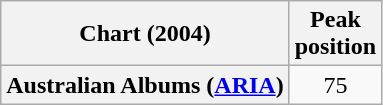<table class="wikitable plainrowheaders">
<tr>
<th>Chart (2004)</th>
<th>Peak<br>position</th>
</tr>
<tr>
<th scope="row">Australian Albums (<a href='#'>ARIA</a>)</th>
<td align=center>75</td>
</tr>
</table>
